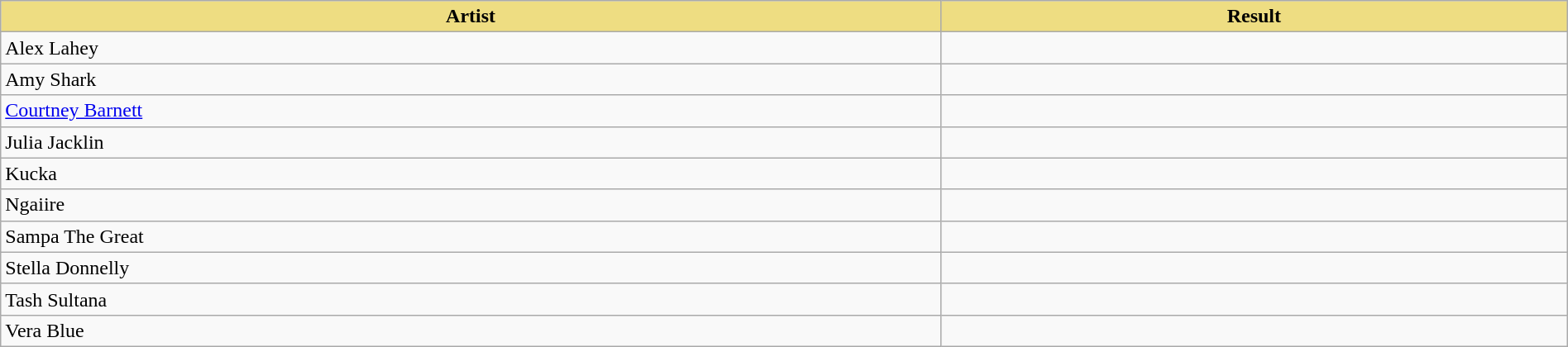<table class="wikitable" width=100%>
<tr>
<th style="width:15%;background:#EEDD82;">Artist</th>
<th style="width:10%;background:#EEDD82;">Result</th>
</tr>
<tr>
<td>Alex Lahey</td>
<td></td>
</tr>
<tr>
<td>Amy Shark</td>
<td></td>
</tr>
<tr>
<td><a href='#'>Courtney Barnett</a></td>
<td></td>
</tr>
<tr>
<td>Julia Jacklin</td>
<td></td>
</tr>
<tr>
<td>Kucka</td>
<td></td>
</tr>
<tr>
<td>Ngaiire</td>
<td></td>
</tr>
<tr>
<td>Sampa The Great</td>
<td></td>
</tr>
<tr>
<td>Stella Donnelly</td>
<td></td>
</tr>
<tr>
<td>Tash Sultana</td>
<td></td>
</tr>
<tr>
<td>Vera Blue</td>
<td></td>
</tr>
</table>
